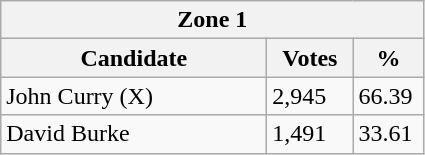<table class="wikitable">
<tr>
<th colspan="3">Zone 1</th>
</tr>
<tr>
<th style="width: 170px">Candidate</th>
<th style="width: 50px">Votes</th>
<th style="width: 40px">%</th>
</tr>
<tr>
<td>John Curry (X)</td>
<td>2,945</td>
<td>66.39</td>
</tr>
<tr>
<td>David Burke</td>
<td>1,491</td>
<td>33.61</td>
</tr>
</table>
